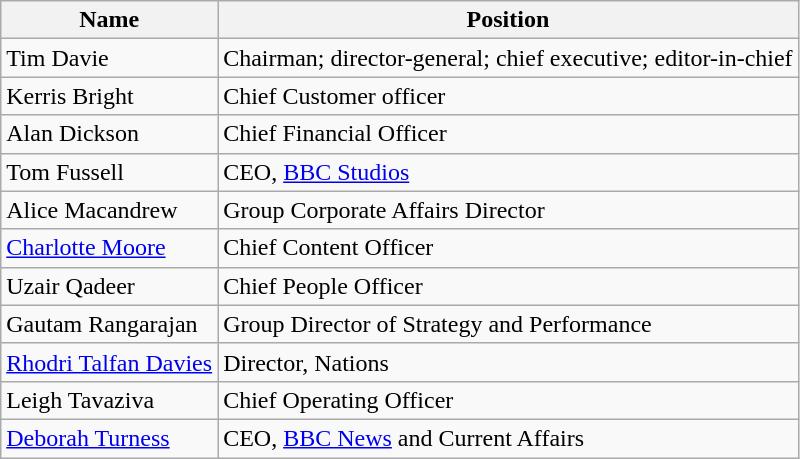<table class="wikitable">
<tr>
<th>Name</th>
<th>Position</th>
</tr>
<tr>
<td>Tim Davie</td>
<td>Chairman; director-general; chief executive; editor-in-chief</td>
</tr>
<tr>
<td>Kerris Bright</td>
<td>Chief Customer officer</td>
</tr>
<tr>
<td>Alan Dickson</td>
<td>Chief Financial Officer</td>
</tr>
<tr>
<td>Tom Fussell</td>
<td>CEO, <a href='#'>BBC Studios</a></td>
</tr>
<tr>
<td>Alice Macandrew</td>
<td>Group Corporate Affairs Director</td>
</tr>
<tr>
<td><a href='#'>Charlotte Moore</a></td>
<td>Chief Content Officer</td>
</tr>
<tr>
<td>Uzair Qadeer</td>
<td>Chief People Officer</td>
</tr>
<tr>
<td>Gautam Rangarajan</td>
<td>Group Director of Strategy and Performance</td>
</tr>
<tr>
<td><a href='#'>Rhodri Talfan Davies</a></td>
<td>Director, Nations</td>
</tr>
<tr>
<td>Leigh Tavaziva</td>
<td>Chief Operating Officer</td>
</tr>
<tr>
<td><a href='#'>Deborah Turness</a></td>
<td>CEO, <a href='#'>BBC News</a> and Current Affairs</td>
</tr>
</table>
